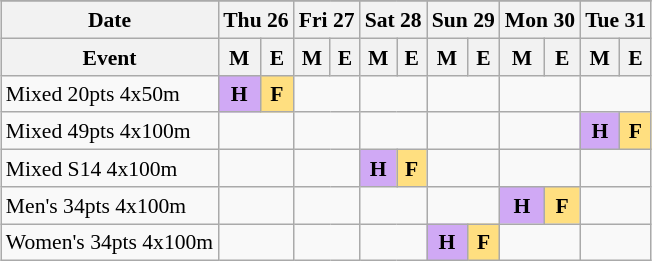<table class="wikitable" style="margin:0.5em auto; font-size:90%; line-height:1.25em;">
<tr align="center">
</tr>
<tr>
<th>Date</th>
<th colspan="2">Thu 26</th>
<th colspan="2">Fri 27</th>
<th colspan="2">Sat 28</th>
<th colspan="2">Sun 29</th>
<th colspan="2">Mon 30</th>
<th colspan="2">Tue 31</th>
</tr>
<tr>
<th>Event</th>
<th>M</th>
<th>E</th>
<th>M</th>
<th>E</th>
<th>M</th>
<th>E</th>
<th>M</th>
<th>E</th>
<th>M</th>
<th>E</th>
<th>M</th>
<th>E</th>
</tr>
<tr align="center">
<td align="left">Mixed 20pts 4x50m</td>
<td bgcolor="#D0A9F5"><strong>H</strong></td>
<td bgcolor="#FFDF80"><strong>F</strong></td>
<td colspan="2"></td>
<td colspan="2"></td>
<td colspan="2"></td>
<td colspan="2"></td>
<td colspan="2"></td>
</tr>
<tr align="center">
<td align="left">Mixed 49pts 4x100m</td>
<td colspan="2"></td>
<td colspan="2"></td>
<td colspan="2"></td>
<td colspan="2"></td>
<td colspan="2"></td>
<td bgcolor="#D0A9F5"><strong>H</strong></td>
<td bgcolor="#FFDF80"><strong>F</strong></td>
</tr>
<tr align="center">
<td align="left">Mixed S14 4x100m</td>
<td colspan="2"></td>
<td colspan="2"></td>
<td bgcolor="#D0A9F5"><strong>H</strong></td>
<td bgcolor="#FFDF80"><strong>F</strong></td>
<td colspan="2"></td>
<td colspan="2"></td>
<td colspan="2"></td>
</tr>
<tr align="center">
<td align="left">Men's 34pts 4x100m</td>
<td colspan="2"></td>
<td colspan="2"></td>
<td colspan="2"></td>
<td colspan="2"></td>
<td bgcolor="#D0A9F5"><strong>H</strong></td>
<td bgcolor="#FFDF80"><strong>F</strong></td>
<td colspan="2"></td>
</tr>
<tr align="center">
<td align="left">Women's 34pts 4x100m</td>
<td colspan="2"></td>
<td colspan="2"></td>
<td colspan="2"></td>
<td bgcolor="#D0A9F5"><strong>H</strong></td>
<td bgcolor="#FFDF80"><strong>F</strong></td>
<td colspan="2"></td>
<td colspan="2"></td>
</tr>
</table>
